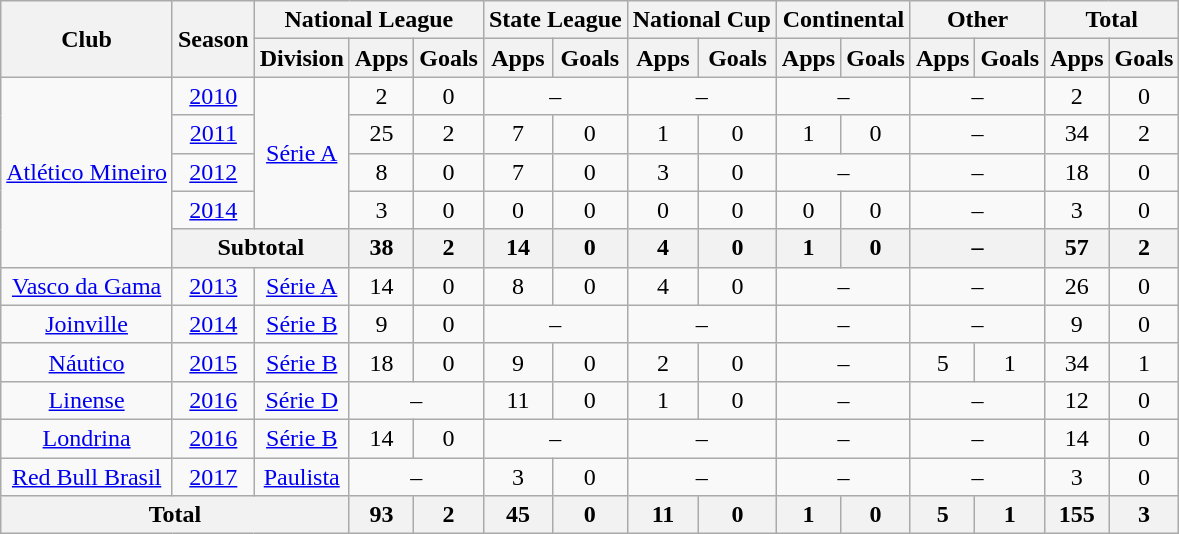<table class="wikitable" style="text-align: center;">
<tr>
<th rowspan="2">Club</th>
<th rowspan="2">Season</th>
<th colspan="3">National League</th>
<th colspan="2">State League</th>
<th colspan="2">National Cup</th>
<th colspan="2">Continental</th>
<th colspan="2">Other</th>
<th colspan="2">Total</th>
</tr>
<tr>
<th>Division</th>
<th>Apps</th>
<th>Goals</th>
<th>Apps</th>
<th>Goals</th>
<th>Apps</th>
<th>Goals</th>
<th>Apps</th>
<th>Goals</th>
<th>Apps</th>
<th>Goals</th>
<th>Apps</th>
<th>Goals</th>
</tr>
<tr>
<td rowspan="5" valign="center"><a href='#'>Atlético Mineiro</a></td>
<td><a href='#'>2010</a></td>
<td rowspan=4><a href='#'>Série A</a></td>
<td>2</td>
<td>0</td>
<td colspan=2>–</td>
<td colspan=2>–</td>
<td colspan=2>–</td>
<td colspan=2>–</td>
<td>2</td>
<td>0</td>
</tr>
<tr>
<td><a href='#'>2011</a></td>
<td>25</td>
<td>2</td>
<td>7</td>
<td>0</td>
<td>1</td>
<td>0</td>
<td>1</td>
<td>0</td>
<td colspan=2>–</td>
<td>34</td>
<td>2</td>
</tr>
<tr>
<td><a href='#'>2012</a></td>
<td>8</td>
<td>0</td>
<td>7</td>
<td>0</td>
<td>3</td>
<td>0</td>
<td colspan=2>–</td>
<td colspan=2>–</td>
<td>18</td>
<td>0</td>
</tr>
<tr>
<td><a href='#'>2014</a></td>
<td>3</td>
<td>0</td>
<td>0</td>
<td>0</td>
<td>0</td>
<td>0</td>
<td>0</td>
<td>0</td>
<td colspan=2>–</td>
<td>3</td>
<td>0</td>
</tr>
<tr>
<th colspan="2"><strong>Subtotal</strong></th>
<th>38</th>
<th>2</th>
<th>14</th>
<th>0</th>
<th>4</th>
<th>0</th>
<th>1</th>
<th>0</th>
<th colspan=2>–</th>
<th>57</th>
<th>2</th>
</tr>
<tr>
<td valign="center"><a href='#'>Vasco da Gama</a></td>
<td><a href='#'>2013</a></td>
<td><a href='#'>Série A</a></td>
<td>14</td>
<td>0</td>
<td>8</td>
<td>0</td>
<td>4</td>
<td>0</td>
<td colspan=2>–</td>
<td colspan=2>–</td>
<td>26</td>
<td>0</td>
</tr>
<tr>
<td valign="center"><a href='#'>Joinville</a></td>
<td><a href='#'>2014</a></td>
<td><a href='#'>Série B</a></td>
<td>9</td>
<td>0</td>
<td colspan=2>–</td>
<td colspan=2>–</td>
<td colspan=2>–</td>
<td colspan=2>–</td>
<td>9</td>
<td>0</td>
</tr>
<tr>
<td valign="center"><a href='#'>Náutico</a></td>
<td><a href='#'>2015</a></td>
<td><a href='#'>Série B</a></td>
<td>18</td>
<td>0</td>
<td>9</td>
<td>0</td>
<td>2</td>
<td>0</td>
<td colspan=2>–</td>
<td>5</td>
<td>1</td>
<td>34</td>
<td>1</td>
</tr>
<tr>
<td valign="center"><a href='#'>Linense</a></td>
<td><a href='#'>2016</a></td>
<td><a href='#'>Série D</a></td>
<td colspan=2>–</td>
<td>11</td>
<td>0</td>
<td>1</td>
<td>0</td>
<td colspan=2>–</td>
<td colspan=2>–</td>
<td>12</td>
<td>0</td>
</tr>
<tr>
<td valign="center"><a href='#'>Londrina</a></td>
<td><a href='#'>2016</a></td>
<td><a href='#'>Série B</a></td>
<td>14</td>
<td>0</td>
<td colspan=2>–</td>
<td colspan=2>–</td>
<td colspan=2>–</td>
<td colspan=2>–</td>
<td>14</td>
<td>0</td>
</tr>
<tr>
<td valign="center"><a href='#'>Red Bull Brasil</a></td>
<td><a href='#'>2017</a></td>
<td><a href='#'>Paulista</a></td>
<td colspan=2>–</td>
<td>3</td>
<td>0</td>
<td colspan=2>–</td>
<td colspan=2>–</td>
<td colspan=2>–</td>
<td>3</td>
<td>0</td>
</tr>
<tr>
<th colspan="3"><strong>Total</strong></th>
<th>93</th>
<th>2</th>
<th>45</th>
<th>0</th>
<th>11</th>
<th>0</th>
<th>1</th>
<th>0</th>
<th>5</th>
<th>1</th>
<th>155</th>
<th>3</th>
</tr>
</table>
